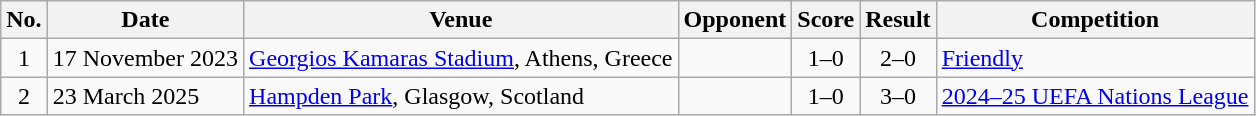<table class="wikitable sortable">
<tr>
<th scope="col">No.</th>
<th scope="col">Date</th>
<th scope="col">Venue</th>
<th scope="col">Opponent</th>
<th scope="col">Score</th>
<th scope="col">Result</th>
<th scope="col">Competition</th>
</tr>
<tr>
<td align="center">1</td>
<td>17 November 2023</td>
<td><a href='#'>Georgios Kamaras Stadium</a>, Athens, Greece</td>
<td align="center"></td>
<td align="center">1–0</td>
<td align="center">2–0</td>
<td><a href='#'>Friendly</a></td>
</tr>
<tr>
<td align="center">2</td>
<td>23 March 2025</td>
<td><a href='#'>Hampden Park</a>, Glasgow, Scotland</td>
<td align="center"></td>
<td align="center">1–0</td>
<td align="center">3–0</td>
<td><a href='#'>2024–25 UEFA Nations League</a></td>
</tr>
</table>
